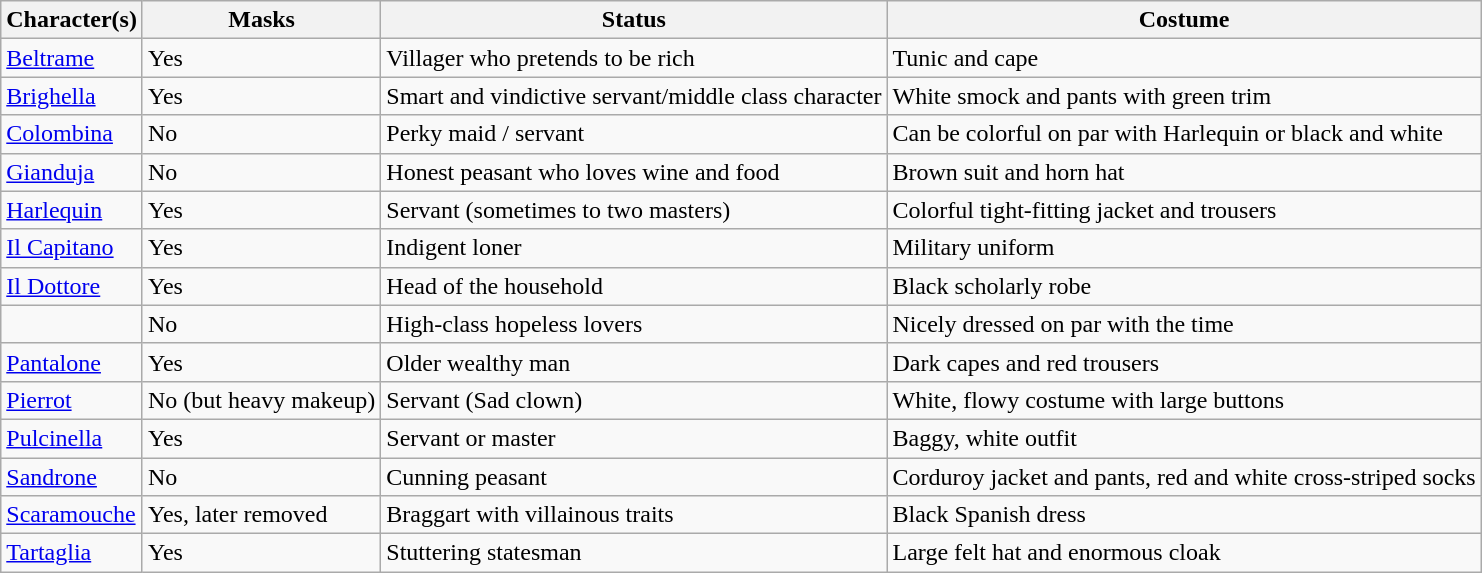<table class="wikitable">
<tr>
<th>Character(s)</th>
<th>Masks</th>
<th>Status</th>
<th>Costume</th>
</tr>
<tr>
<td><a href='#'>Beltrame</a></td>
<td>Yes</td>
<td>Villager who pretends to be rich</td>
<td>Tunic and cape</td>
</tr>
<tr>
<td><a href='#'>Brighella</a></td>
<td>Yes</td>
<td>Smart and vindictive servant/middle class character</td>
<td>White smock and pants with green trim</td>
</tr>
<tr>
<td><a href='#'>Colombina</a></td>
<td>No</td>
<td>Perky maid / servant</td>
<td>Can be colorful on par with Harlequin or black and white</td>
</tr>
<tr>
<td><a href='#'>Gianduja</a></td>
<td>No</td>
<td>Honest peasant who loves wine and food</td>
<td>Brown suit and horn hat</td>
</tr>
<tr>
<td><a href='#'>Harlequin</a></td>
<td>Yes</td>
<td>Servant (sometimes to two masters)</td>
<td>Colorful tight-fitting jacket and trousers</td>
</tr>
<tr>
<td><a href='#'>Il Capitano</a></td>
<td>Yes</td>
<td>Indigent loner</td>
<td>Military uniform</td>
</tr>
<tr>
<td><a href='#'>Il Dottore</a></td>
<td>Yes</td>
<td>Head of the household</td>
<td>Black scholarly robe</td>
</tr>
<tr>
<td></td>
<td>No</td>
<td>High-class hopeless lovers</td>
<td>Nicely dressed on par with the time</td>
</tr>
<tr>
<td><a href='#'>Pantalone</a></td>
<td>Yes</td>
<td>Older wealthy man</td>
<td>Dark capes and red trousers</td>
</tr>
<tr>
<td><a href='#'>Pierrot</a></td>
<td>No (but heavy makeup)</td>
<td>Servant (Sad clown)</td>
<td>White, flowy costume with large buttons</td>
</tr>
<tr>
<td><a href='#'>Pulcinella</a></td>
<td>Yes</td>
<td>Servant or master</td>
<td>Baggy, white outfit</td>
</tr>
<tr>
<td><a href='#'>Sandrone</a></td>
<td>No</td>
<td>Cunning peasant</td>
<td>Corduroy jacket and pants, red and white cross-striped socks</td>
</tr>
<tr>
<td><a href='#'>Scaramouche</a></td>
<td>Yes, later removed</td>
<td>Braggart with villainous traits</td>
<td>Black Spanish dress</td>
</tr>
<tr>
<td><a href='#'>Tartaglia</a></td>
<td>Yes</td>
<td>Stuttering statesman</td>
<td>Large felt hat and enormous cloak</td>
</tr>
</table>
